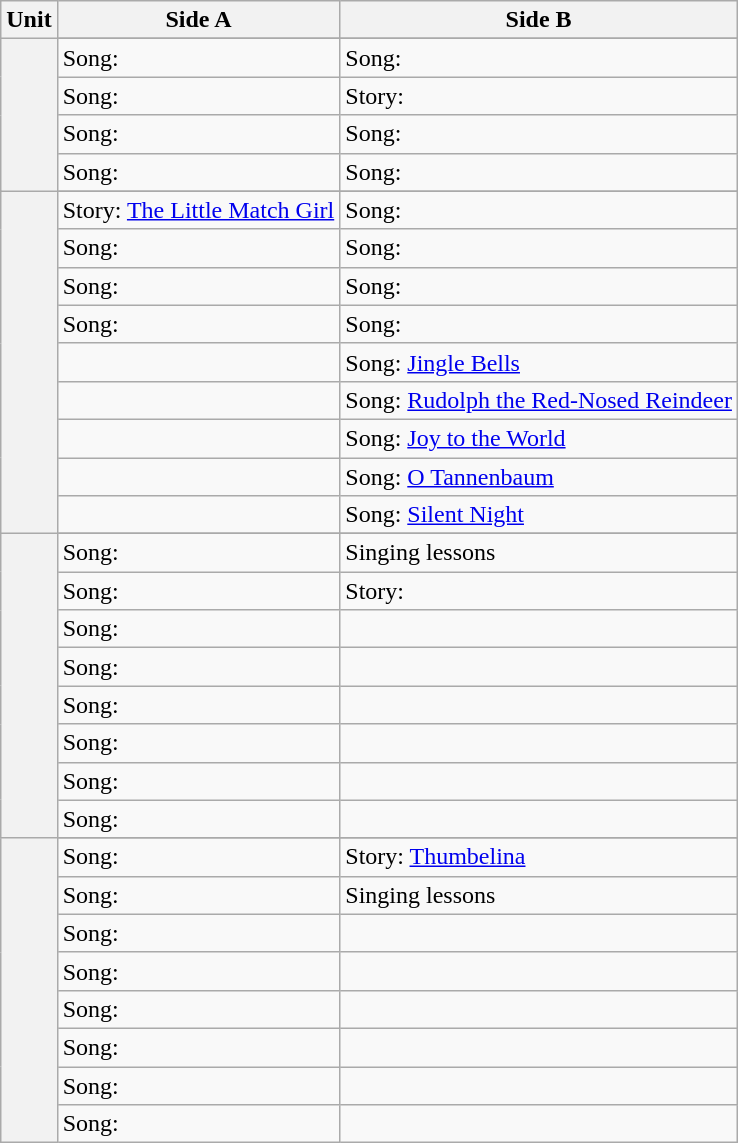<table class="wikitable">
<tr>
<th>Unit</th>
<th>Side A</th>
<th>Side B</th>
</tr>
<tr>
<th rowspan=5><strong></strong></th>
</tr>
<tr>
<td>Song: </td>
<td>Song: </td>
</tr>
<tr>
<td>Song: </td>
<td>Story: </td>
</tr>
<tr>
<td>Song: </td>
<td>Song: </td>
</tr>
<tr>
<td>Song: </td>
<td>Song: </td>
</tr>
<tr>
<th rowspan=10><strong></strong></th>
</tr>
<tr>
<td>Story: <a href='#'>The Little Match Girl</a></td>
<td>Song: </td>
</tr>
<tr>
<td>Song: </td>
<td>Song: </td>
</tr>
<tr>
<td>Song: </td>
<td>Song: </td>
</tr>
<tr>
<td>Song: </td>
<td>Song: </td>
</tr>
<tr>
<td></td>
<td>Song: <a href='#'>Jingle Bells</a></td>
</tr>
<tr>
<td></td>
<td>Song: <a href='#'>Rudolph the Red-Nosed Reindeer</a></td>
</tr>
<tr>
<td></td>
<td>Song: <a href='#'>Joy to the World</a></td>
</tr>
<tr>
<td></td>
<td>Song: <a href='#'>O Tannenbaum</a></td>
</tr>
<tr>
<td></td>
<td>Song: <a href='#'>Silent Night</a></td>
</tr>
<tr>
<th rowspan=9><strong></strong></th>
</tr>
<tr>
<td>Song: </td>
<td>Singing lessons</td>
</tr>
<tr>
<td>Song: </td>
<td>Story: </td>
</tr>
<tr>
<td>Song: </td>
<td></td>
</tr>
<tr>
<td>Song: </td>
<td></td>
</tr>
<tr>
<td>Song: </td>
<td></td>
</tr>
<tr>
<td>Song: </td>
<td></td>
</tr>
<tr>
<td>Song: </td>
<td></td>
</tr>
<tr>
<td>Song: </td>
<td></td>
</tr>
<tr>
<th rowspan=9><strong></strong></th>
</tr>
<tr>
<td>Song: </td>
<td>Story: <a href='#'>Thumbelina</a></td>
</tr>
<tr>
<td>Song: </td>
<td>Singing lessons</td>
</tr>
<tr>
<td>Song: </td>
<td></td>
</tr>
<tr>
<td>Song: </td>
<td></td>
</tr>
<tr>
<td>Song: </td>
<td></td>
</tr>
<tr>
<td>Song: </td>
<td></td>
</tr>
<tr>
<td>Song: </td>
<td></td>
</tr>
<tr>
<td>Song: </td>
<td></td>
</tr>
</table>
